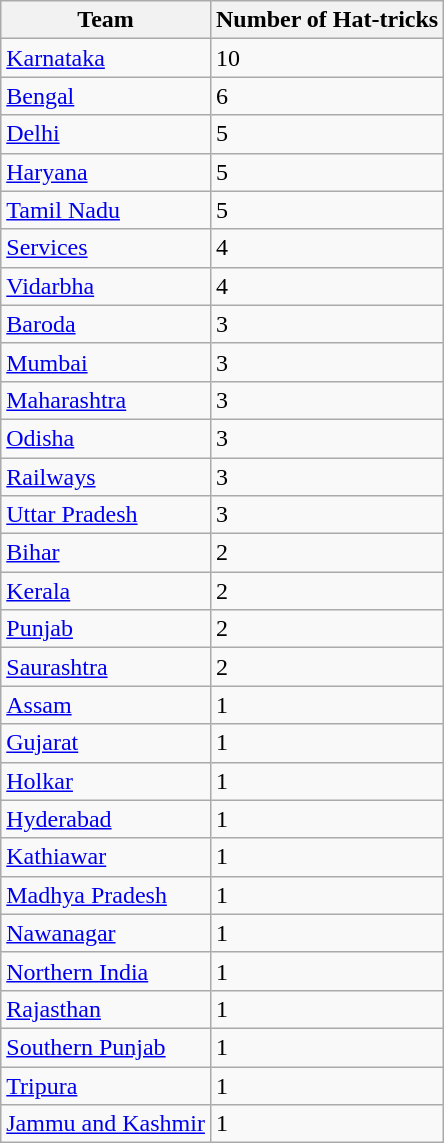<table class="wikitable sortable">
<tr>
<th>Team</th>
<th>Number of Hat-tricks</th>
</tr>
<tr>
<td><a href='#'>Karnataka</a></td>
<td>10</td>
</tr>
<tr>
<td><a href='#'>Bengal</a></td>
<td>6</td>
</tr>
<tr>
<td><a href='#'>Delhi</a></td>
<td>5</td>
</tr>
<tr>
<td><a href='#'>Haryana</a></td>
<td>5</td>
</tr>
<tr>
<td><a href='#'>Tamil Nadu</a></td>
<td>5</td>
</tr>
<tr>
<td><a href='#'>Services</a></td>
<td>4</td>
</tr>
<tr>
<td><a href='#'>Vidarbha</a></td>
<td>4</td>
</tr>
<tr>
<td><a href='#'>Baroda</a></td>
<td>3</td>
</tr>
<tr>
<td><a href='#'>Mumbai</a></td>
<td>3</td>
</tr>
<tr>
<td><a href='#'>Maharashtra</a></td>
<td>3</td>
</tr>
<tr>
<td><a href='#'>Odisha</a></td>
<td>3</td>
</tr>
<tr>
<td><a href='#'>Railways</a></td>
<td>3</td>
</tr>
<tr>
<td><a href='#'>Uttar Pradesh</a></td>
<td>3</td>
</tr>
<tr>
<td><a href='#'>Bihar</a></td>
<td>2</td>
</tr>
<tr>
<td><a href='#'>Kerala</a></td>
<td>2</td>
</tr>
<tr>
<td><a href='#'>Punjab</a></td>
<td>2</td>
</tr>
<tr>
<td><a href='#'>Saurashtra</a></td>
<td>2</td>
</tr>
<tr>
<td><a href='#'>Assam</a></td>
<td>1</td>
</tr>
<tr>
<td><a href='#'>Gujarat</a></td>
<td>1</td>
</tr>
<tr>
<td><a href='#'>Holkar</a></td>
<td>1</td>
</tr>
<tr>
<td><a href='#'>Hyderabad</a></td>
<td>1</td>
</tr>
<tr>
<td><a href='#'>Kathiawar</a></td>
<td>1</td>
</tr>
<tr>
<td><a href='#'>Madhya Pradesh</a></td>
<td>1</td>
</tr>
<tr>
<td><a href='#'>Nawanagar</a></td>
<td>1</td>
</tr>
<tr>
<td><a href='#'>Northern India</a></td>
<td>1</td>
</tr>
<tr>
<td><a href='#'>Rajasthan</a></td>
<td>1</td>
</tr>
<tr>
<td><a href='#'>Southern Punjab</a></td>
<td>1</td>
</tr>
<tr>
<td><a href='#'>Tripura</a></td>
<td>1</td>
</tr>
<tr>
<td><a href='#'>Jammu and Kashmir</a></td>
<td>1</td>
</tr>
</table>
